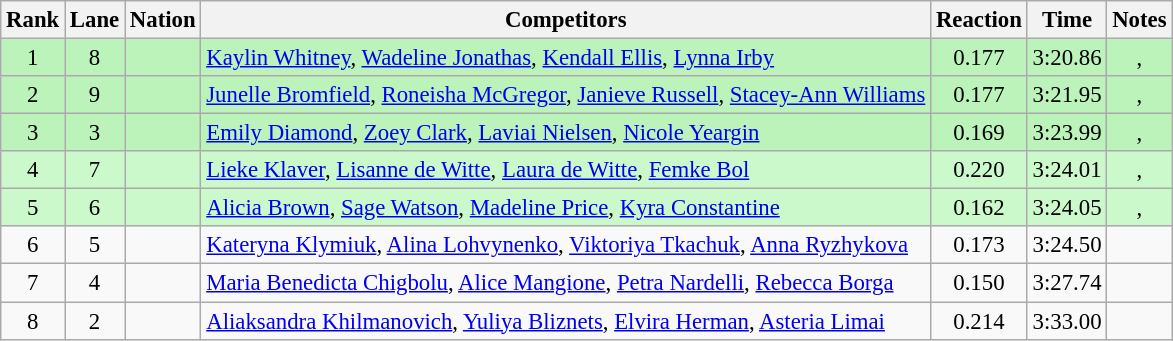<table class="wikitable sortable" style="text-align:center; font-size:95%">
<tr>
<th>Rank</th>
<th>Lane</th>
<th>Nation</th>
<th>Competitors</th>
<th>Reaction</th>
<th>Time</th>
<th>Notes</th>
</tr>
<tr bgcolor=bbf3bb>
<td>1</td>
<td>8</td>
<td align=left></td>
<td align=left><a href='#'>Kaylin Whitney</a>, <a href='#'>Wadeline Jonathas</a>, <a href='#'>Kendall Ellis</a>, <a href='#'>Lynna Irby</a></td>
<td>0.177</td>
<td>3:20.86</td>
<td>, </td>
</tr>
<tr bgcolor=bbf3bb>
<td>2</td>
<td>9</td>
<td align=left></td>
<td align=left><a href='#'>Junelle Bromfield</a>, <a href='#'>Roneisha McGregor</a>, <a href='#'>Janieve Russell</a>, <a href='#'>Stacey-Ann Williams</a></td>
<td>0.177</td>
<td>3:21.95</td>
<td>, </td>
</tr>
<tr bgcolor=bbf3bb>
<td>3</td>
<td>3</td>
<td align=left></td>
<td align=left><a href='#'>Emily Diamond</a>, <a href='#'>Zoey Clark</a>, <a href='#'>Laviai Nielsen</a>, <a href='#'>Nicole Yeargin</a></td>
<td>0.169</td>
<td>3:23.99</td>
<td>, </td>
</tr>
<tr bgcolor=ccf9cc>
<td>4</td>
<td>7</td>
<td align=left></td>
<td align=left><a href='#'>Lieke Klaver</a>, <a href='#'>Lisanne de Witte</a>, <a href='#'>Laura de Witte</a>, <a href='#'>Femke Bol</a></td>
<td>0.220</td>
<td>3:24.01</td>
<td>, </td>
</tr>
<tr bgcolor=ccf9cc>
<td>5</td>
<td>6</td>
<td align=left></td>
<td align=left><a href='#'>Alicia Brown</a>, <a href='#'>Sage Watson</a>, <a href='#'>Madeline Price</a>, <a href='#'>Kyra Constantine</a></td>
<td>0.162</td>
<td>3:24.05</td>
<td>, </td>
</tr>
<tr>
<td>6</td>
<td>5</td>
<td align=left></td>
<td align=left><a href='#'>Kateryna Klymiuk</a>, <a href='#'>Alina Lohvynenko</a>, <a href='#'>Viktoriya Tkachuk</a>, <a href='#'>Anna Ryzhykova</a></td>
<td>0.173</td>
<td>3:24.50</td>
<td></td>
</tr>
<tr>
<td>7</td>
<td>4</td>
<td align=left></td>
<td align=left><a href='#'>Maria Benedicta Chigbolu</a>, <a href='#'>Alice Mangione</a>, <a href='#'>Petra Nardelli</a>, <a href='#'>Rebecca Borga</a></td>
<td>0.150</td>
<td>3:27.74</td>
<td></td>
</tr>
<tr>
<td>8</td>
<td>2</td>
<td align=left></td>
<td align=left><a href='#'>Aliaksandra Khilmanovich</a>, <a href='#'>Yuliya Bliznets</a>, <a href='#'>Elvira Herman</a>, <a href='#'>Asteria Limai</a></td>
<td>0.214</td>
<td>3:33.00</td>
<td></td>
</tr>
</table>
